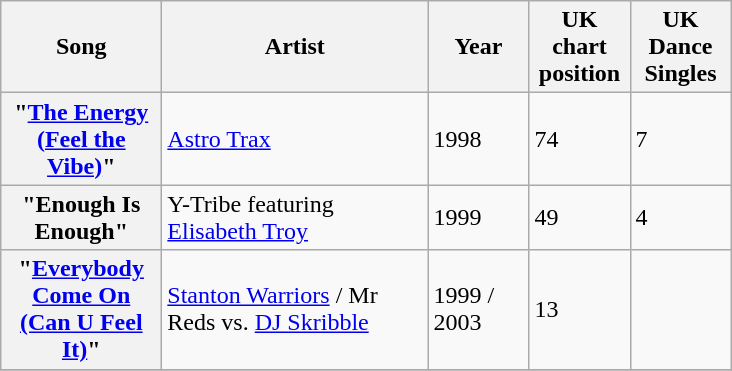<table class="wikitable plainrowheaders">
<tr>
<th scope="col" style="width:100px;">Song</th>
<th scope="col" style="width:170px;">Artist</th>
<th scope="col" style="width:60px;">Year</th>
<th scope="col" style="width:60px;">UK chart position</th>
<th scope="col" style="width:60px;">UK Dance Singles</th>
</tr>
<tr>
<th scope="row">"<a href='#'>The Energy (Feel the Vibe)</a>"</th>
<td><a href='#'>Astro Trax</a></td>
<td>1998</td>
<td>74</td>
<td>7</td>
</tr>
<tr>
<th scope="row">"Enough Is Enough"</th>
<td>Y-Tribe featuring <a href='#'>Elisabeth Troy</a></td>
<td>1999</td>
<td>49</td>
<td>4</td>
</tr>
<tr>
<th scope="row">"<a href='#'>Everybody Come On (Can U Feel It)</a>"</th>
<td><a href='#'>Stanton Warriors</a> / Mr Reds vs. <a href='#'>DJ Skribble</a></td>
<td>1999 / 2003</td>
<td>13</td>
<td></td>
</tr>
<tr>
</tr>
</table>
